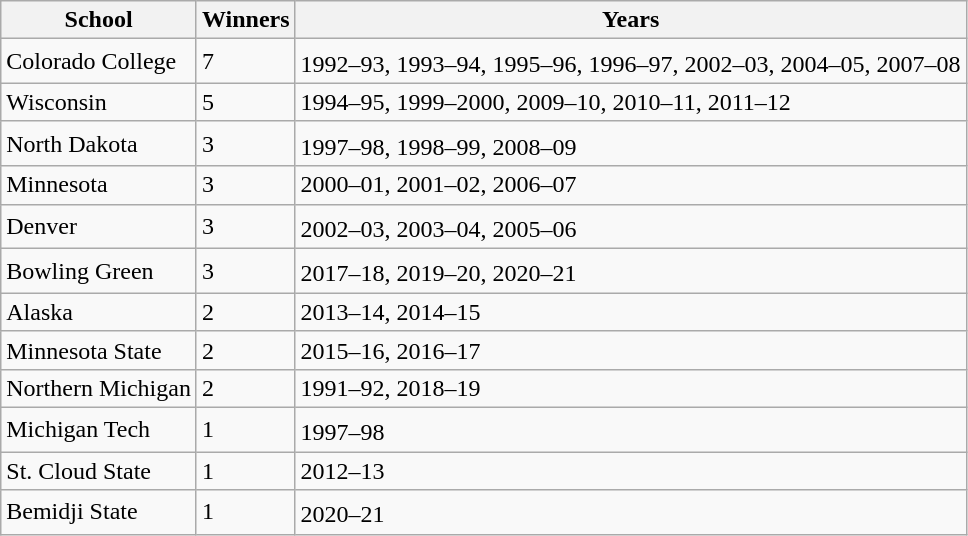<table class="sortable wikitable">
<tr>
<th>School</th>
<th>Winners</th>
<th>Years</th>
</tr>
<tr>
<td>Colorado College</td>
<td>7</td>
<td>1992–93, 1993–94, 1995–96, 1996–97, 2002–03<sup></sup>, 2004–05, 2007–08</td>
</tr>
<tr>
<td>Wisconsin</td>
<td>5</td>
<td>1994–95, 1999–2000, 2009–10, 2010–11, 2011–12</td>
</tr>
<tr>
<td>North Dakota</td>
<td>3</td>
<td>1997–98<sup></sup>, 1998–99, 2008–09</td>
</tr>
<tr>
<td>Minnesota</td>
<td>3</td>
<td>2000–01, 2001–02, 2006–07</td>
</tr>
<tr>
<td>Denver</td>
<td>3</td>
<td>2002–03<sup></sup>, 2003–04, 2005–06</td>
</tr>
<tr>
<td>Bowling Green</td>
<td>3</td>
<td>2017–18, 2019–20, 2020–21<sup></sup></td>
</tr>
<tr>
<td>Alaska</td>
<td>2</td>
<td>2013–14, 2014–15</td>
</tr>
<tr>
<td>Minnesota State</td>
<td>2</td>
<td>2015–16, 2016–17</td>
</tr>
<tr>
<td>Northern Michigan</td>
<td>2</td>
<td>1991–92, 2018–19</td>
</tr>
<tr>
<td>Michigan Tech</td>
<td>1</td>
<td>1997–98<sup></sup></td>
</tr>
<tr>
<td>St. Cloud State</td>
<td>1</td>
<td>2012–13</td>
</tr>
<tr>
<td>Bemidji State</td>
<td>1</td>
<td>2020–21<sup></sup></td>
</tr>
</table>
